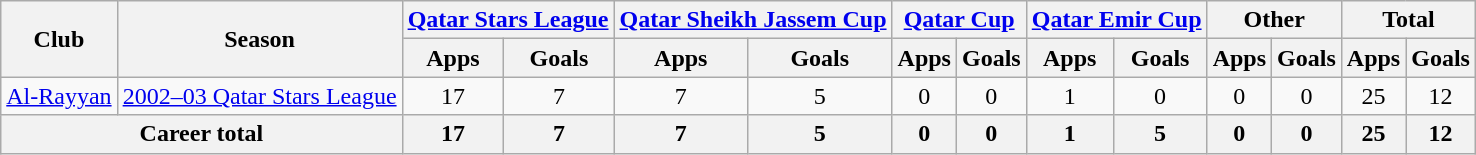<table class="wikitable" style="text-align:center">
<tr>
<th rowspan="2">Club</th>
<th rowspan="2">Season</th>
<th colspan="2"><a href='#'>Qatar Stars League</a></th>
<th colspan="2"><a href='#'>Qatar Sheikh Jassem Cup</a></th>
<th colspan="2"><a href='#'>Qatar Cup</a></th>
<th colspan="2"><a href='#'>Qatar Emir Cup</a></th>
<th colspan="2">Other</th>
<th colspan="2">Total</th>
</tr>
<tr>
<th>Apps</th>
<th>Goals</th>
<th>Apps</th>
<th>Goals</th>
<th>Apps</th>
<th>Goals</th>
<th>Apps</th>
<th>Goals</th>
<th>Apps</th>
<th>Goals</th>
<th>Apps</th>
<th>Goals</th>
</tr>
<tr>
<td><a href='#'>Al-Rayyan</a></td>
<td><a href='#'>2002–03 Qatar Stars League</a></td>
<td>17</td>
<td>7</td>
<td>7</td>
<td>5</td>
<td>0</td>
<td>0</td>
<td>1</td>
<td>0</td>
<td>0</td>
<td>0</td>
<td>25</td>
<td>12</td>
</tr>
<tr>
<th colspan="2">Career total</th>
<th>17</th>
<th>7</th>
<th>7</th>
<th>5</th>
<th>0</th>
<th>0</th>
<th>1</th>
<th>5</th>
<th>0</th>
<th>0</th>
<th>25</th>
<th>12</th>
</tr>
</table>
